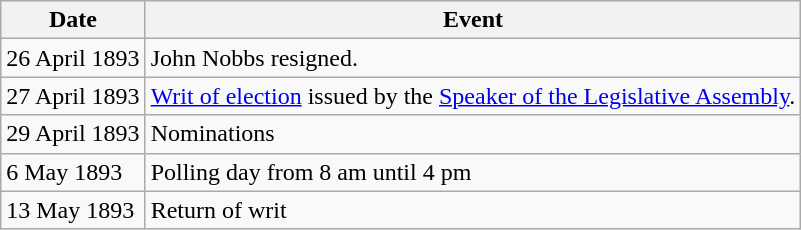<table class="wikitable">
<tr>
<th>Date</th>
<th>Event</th>
</tr>
<tr>
<td>26 April 1893</td>
<td>John Nobbs resigned.</td>
</tr>
<tr>
<td>27 April 1893</td>
<td><a href='#'>Writ of election</a> issued by the <a href='#'>Speaker of the Legislative Assembly</a>.</td>
</tr>
<tr>
<td>29 April 1893</td>
<td>Nominations</td>
</tr>
<tr>
<td>6 May 1893</td>
<td>Polling day from 8 am until 4 pm</td>
</tr>
<tr>
<td>13 May 1893</td>
<td>Return of writ</td>
</tr>
</table>
